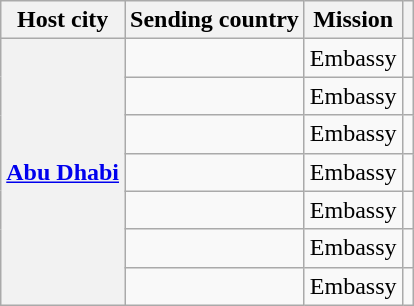<table class="wikitable plainrowheaders">
<tr>
<th scope="col">Host city</th>
<th scope="col">Sending country</th>
<th scope="col">Mission</th>
<th scope="col"></th>
</tr>
<tr>
<th rowspan="7"><a href='#'>Abu Dhabi</a></th>
<td></td>
<td style="text-align:center;">Embassy</td>
<td style="text-align:center;"></td>
</tr>
<tr>
<td></td>
<td style="text-align:center;">Embassy</td>
<td style="text-align:center;"></td>
</tr>
<tr>
<td></td>
<td style="text-align:center;">Embassy</td>
<td style="text-align:center;"></td>
</tr>
<tr>
<td></td>
<td style="text-align:center;">Embassy</td>
<td style="text-align:center;"></td>
</tr>
<tr>
<td></td>
<td style="text-align:center;">Embassy</td>
<td style="text-align:center;"></td>
</tr>
<tr>
<td></td>
<td style="text-align:center;">Embassy</td>
<td style="text-align:center;"></td>
</tr>
<tr>
<td></td>
<td style="text-align:center;">Embassy</td>
<td style="text-align:center;"></td>
</tr>
</table>
